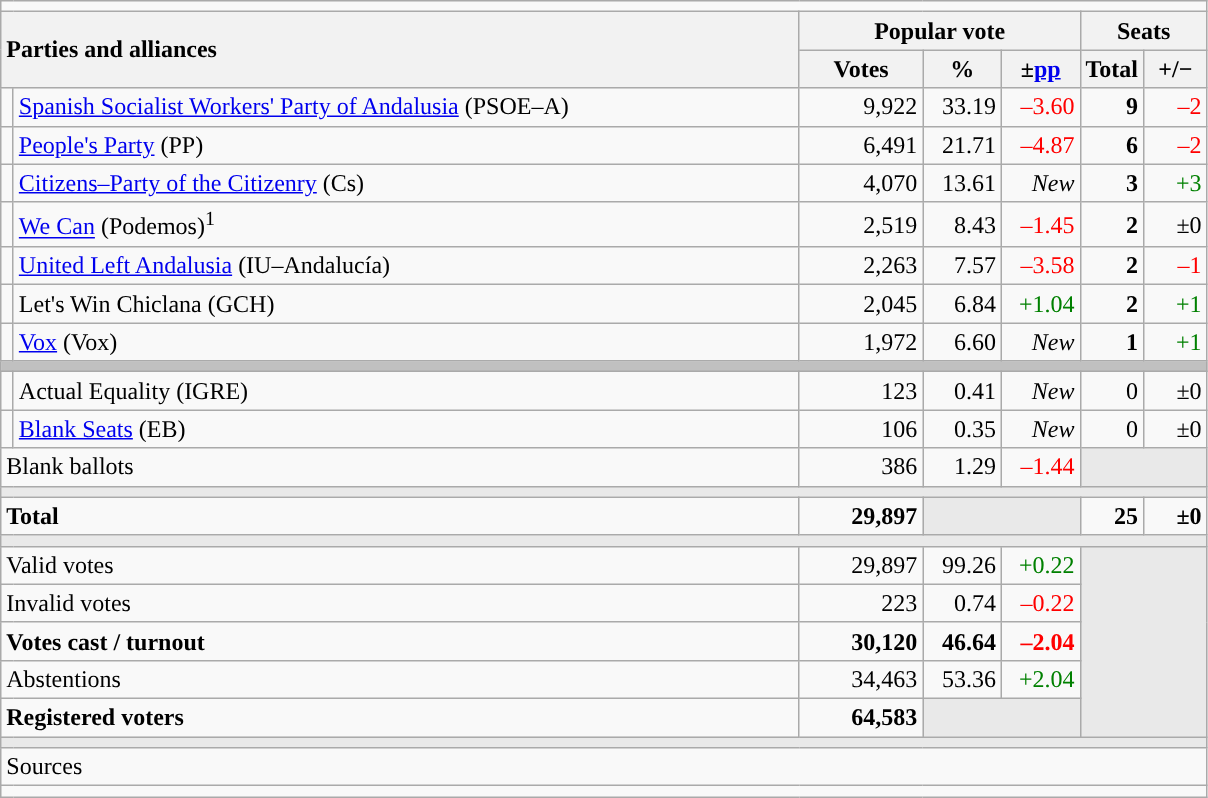<table class="wikitable" style="text-align:right;">
<tr>
<td colspan="7"></td>
</tr>
<tr>
<th style="text-align:left;" rowspan="2" colspan="2" width="525">Parties and alliances</th>
<th colspan="3">Popular vote</th>
<th colspan="2">Seats</th>
</tr>
<tr>
<th width="75">Votes</th>
<th width="45">%</th>
<th width="45">±<a href='#'>pp</a></th>
<th width="35">Total</th>
<th width="35">+/−</th>
</tr>
<tr>
<td width="1" style="color:inherit;background:"></td>
<td align="left"><a href='#'>Spanish Socialist Workers' Party of Andalusia</a> (PSOE–A)</td>
<td>9,922</td>
<td>33.19</td>
<td style="color:red;">–3.60</td>
<td><strong>9</strong></td>
<td style="color:red;">–2</td>
</tr>
<tr>
<td style="color:inherit;background:"></td>
<td align="left"><a href='#'>People's Party</a> (PP)</td>
<td>6,491</td>
<td>21.71</td>
<td style="color:red;">–4.87</td>
<td><strong>6</strong></td>
<td style="color:red;">–2</td>
</tr>
<tr>
<td style="color:inherit;background:"></td>
<td align="left"><a href='#'>Citizens–Party of the Citizenry</a> (Cs)</td>
<td>4,070</td>
<td>13.61</td>
<td><em>New</em></td>
<td><strong>3</strong></td>
<td style="color:green;">+3</td>
</tr>
<tr>
<td style="color:inherit;background:"></td>
<td align="left"><a href='#'>We Can</a> (Podemos)<sup>1</sup></td>
<td>2,519</td>
<td>8.43</td>
<td style="color:red;">–1.45</td>
<td><strong>2</strong></td>
<td>±0</td>
</tr>
<tr>
<td style="color:inherit;background:"></td>
<td align="left"><a href='#'>United Left Andalusia</a> (IU–Andalucía)</td>
<td>2,263</td>
<td>7.57</td>
<td style="color:red;">–3.58</td>
<td><strong>2</strong></td>
<td style="color:red;">–1</td>
</tr>
<tr>
<td style="color:inherit;background:"></td>
<td align="left">Let's Win Chiclana (GCH)</td>
<td>2,045</td>
<td>6.84</td>
<td style="color:green;">+1.04</td>
<td><strong>2</strong></td>
<td style="color:green;">+1</td>
</tr>
<tr>
<td style="color:inherit;background:"></td>
<td align="left"><a href='#'>Vox</a> (Vox)</td>
<td>1,972</td>
<td>6.60</td>
<td><em>New</em></td>
<td><strong>1</strong></td>
<td style="color:green;">+1</td>
</tr>
<tr>
<td colspan="7" bgcolor="#C0C0C0"></td>
</tr>
<tr>
<td style="color:inherit;background:"></td>
<td align="left">Actual Equality (IGRE)</td>
<td>123</td>
<td>0.41</td>
<td><em>New</em></td>
<td>0</td>
<td>±0</td>
</tr>
<tr>
<td style="color:inherit;background:"></td>
<td align="left"><a href='#'>Blank Seats</a> (EB)</td>
<td>106</td>
<td>0.35</td>
<td><em>New</em></td>
<td>0</td>
<td>±0</td>
</tr>
<tr>
<td align="left" colspan="2">Blank ballots</td>
<td>386</td>
<td>1.29</td>
<td style="color:red;">–1.44</td>
<td bgcolor="#E9E9E9" colspan="2"></td>
</tr>
<tr>
<td colspan="7" bgcolor="#E9E9E9"></td>
</tr>
<tr style="font-weight:bold;">
<td align="left" colspan="2">Total</td>
<td>29,897</td>
<td bgcolor="#E9E9E9" colspan="2"></td>
<td>25</td>
<td>±0</td>
</tr>
<tr>
<td colspan="7" bgcolor="#E9E9E9"></td>
</tr>
<tr>
<td align="left" colspan="2">Valid votes</td>
<td>29,897</td>
<td>99.26</td>
<td style="color:green;">+0.22</td>
<td bgcolor="#E9E9E9" colspan="2" rowspan="5"></td>
</tr>
<tr>
<td align="left" colspan="2">Invalid votes</td>
<td>223</td>
<td>0.74</td>
<td style="color:red;">–0.22</td>
</tr>
<tr style="font-weight:bold;">
<td align="left" colspan="2">Votes cast / turnout</td>
<td>30,120</td>
<td>46.64</td>
<td style="color:red;">–2.04</td>
</tr>
<tr>
<td align="left" colspan="2">Abstentions</td>
<td>34,463</td>
<td>53.36</td>
<td style="color:green;">+2.04</td>
</tr>
<tr style="font-weight:bold;">
<td align="left" colspan="2">Registered voters</td>
<td>64,583</td>
<td bgcolor="#E9E9E9" colspan="2"></td>
</tr>
<tr>
<td colspan="7" bgcolor="#E9E9E9"></td>
</tr>
<tr>
<td align="left" colspan="7">Sources</td>
</tr>
<tr>
<td colspan="7" style="text-align:left; max-width:790px;"></td>
</tr>
</table>
